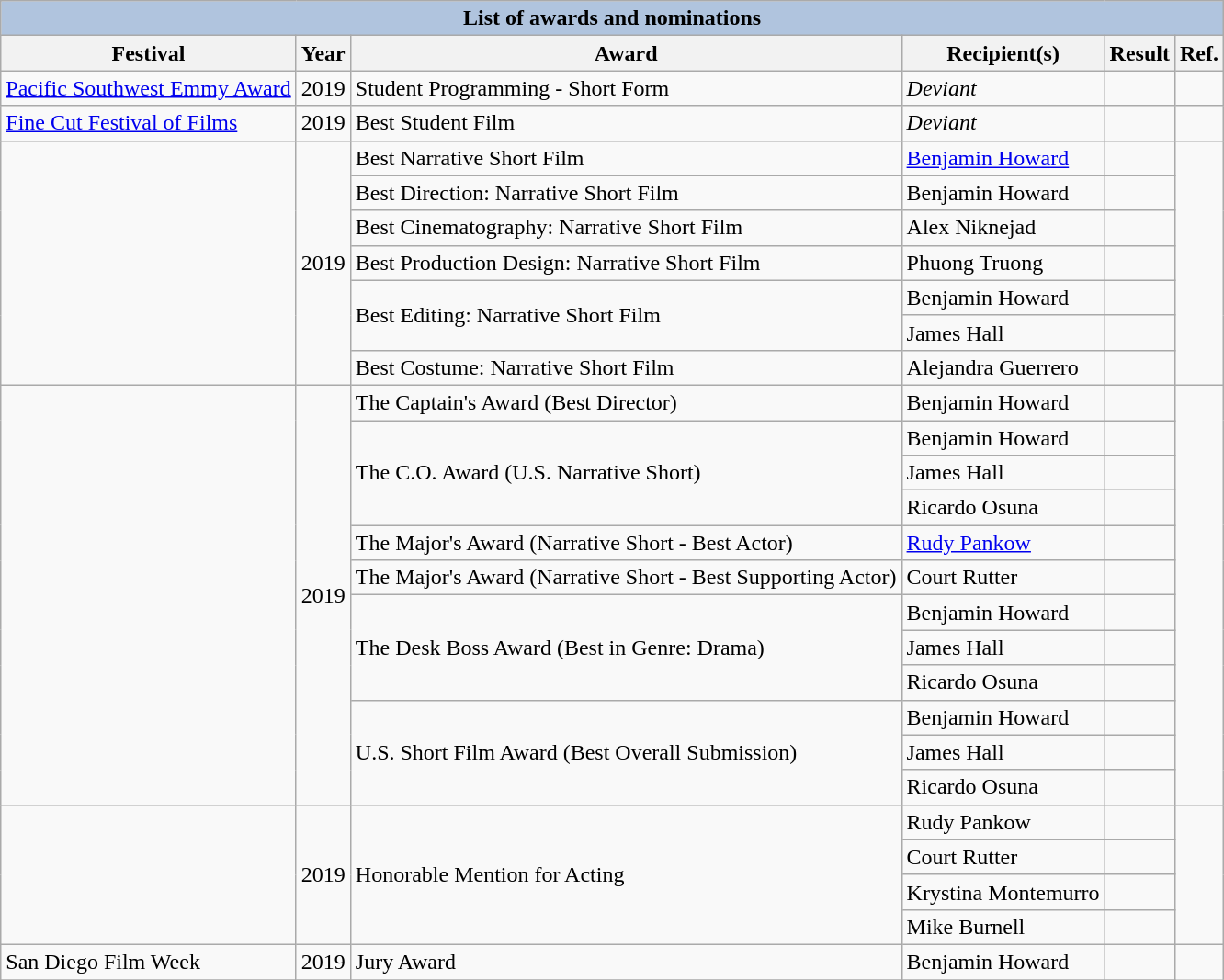<table class="wikitable">
<tr>
<th colspan="6" style="background:#B0C4DE;">List of awards and nominations</th>
</tr>
<tr>
<th>Festival</th>
<th>Year</th>
<th>Award</th>
<th>Recipient(s)</th>
<th>Result</th>
<th>Ref.</th>
</tr>
<tr>
<td><a href='#'>Pacific Southwest Emmy Award</a></td>
<td>2019</td>
<td>Student Programming - Short Form</td>
<td><em>Deviant</em></td>
<td></td>
<td></td>
</tr>
<tr>
<td><a href='#'>Fine Cut Festival of Films</a></td>
<td>2019</td>
<td>Best Student Film</td>
<td><em>Deviant</em></td>
<td></td>
<td></td>
</tr>
<tr>
<td rowspan="7"></td>
<td rowspan="7">2019</td>
<td>Best Narrative Short Film</td>
<td><a href='#'>Benjamin Howard</a></td>
<td></td>
<td rowspan="7"></td>
</tr>
<tr>
<td rowspan=1>Best Direction: Narrative Short Film</td>
<td>Benjamin Howard</td>
<td></td>
</tr>
<tr>
<td rowspan=1>Best Cinematography: Narrative Short Film</td>
<td>Alex Niknejad</td>
<td></td>
</tr>
<tr>
<td rowspan=1>Best Production Design: Narrative Short Film</td>
<td>Phuong Truong</td>
<td></td>
</tr>
<tr>
<td rowspan="2">Best Editing: Narrative Short Film</td>
<td>Benjamin Howard</td>
<td></td>
</tr>
<tr>
<td>James Hall</td>
<td></td>
</tr>
<tr>
<td rowspan="1">Best Costume: Narrative Short Film</td>
<td>Alejandra Guerrero</td>
<td></td>
</tr>
<tr>
<td rowspan="12"></td>
<td rowspan="12">2019</td>
<td>The Captain's Award (Best Director)</td>
<td>Benjamin Howard</td>
<td></td>
<td rowspan="12"></td>
</tr>
<tr>
<td rowspan="3">The C.O. Award (U.S. Narrative Short)</td>
<td>Benjamin Howard</td>
<td></td>
</tr>
<tr>
<td>James Hall</td>
<td></td>
</tr>
<tr>
<td>Ricardo Osuna</td>
<td></td>
</tr>
<tr>
<td>The Major's Award (Narrative Short - Best Actor)</td>
<td><a href='#'>Rudy Pankow</a></td>
<td></td>
</tr>
<tr>
<td>The Major's Award (Narrative Short - Best Supporting Actor)</td>
<td>Court Rutter</td>
<td></td>
</tr>
<tr>
<td rowspan="3">The Desk Boss Award (Best in Genre: Drama)</td>
<td>Benjamin Howard</td>
<td></td>
</tr>
<tr>
<td>James Hall</td>
<td></td>
</tr>
<tr>
<td>Ricardo Osuna</td>
<td></td>
</tr>
<tr>
<td rowspan="3">U.S. Short Film Award (Best Overall Submission)</td>
<td>Benjamin Howard</td>
<td></td>
</tr>
<tr>
<td>James Hall</td>
<td></td>
</tr>
<tr>
<td>Ricardo Osuna</td>
<td></td>
</tr>
<tr>
<td rowspan="4"></td>
<td rowspan="4">2019</td>
<td rowspan="4">Honorable Mention for Acting</td>
<td>Rudy Pankow</td>
<td></td>
<td rowspan="4"></td>
</tr>
<tr>
<td>Court Rutter</td>
<td></td>
</tr>
<tr>
<td>Krystina Montemurro</td>
<td></td>
</tr>
<tr>
<td>Mike Burnell</td>
<td></td>
</tr>
<tr>
<td rowspan="1">San Diego Film Week</td>
<td>2019</td>
<td>Jury Award</td>
<td>Benjamin Howard</td>
<td></td>
<td rowspan="2"></td>
</tr>
<tr>
</tr>
</table>
